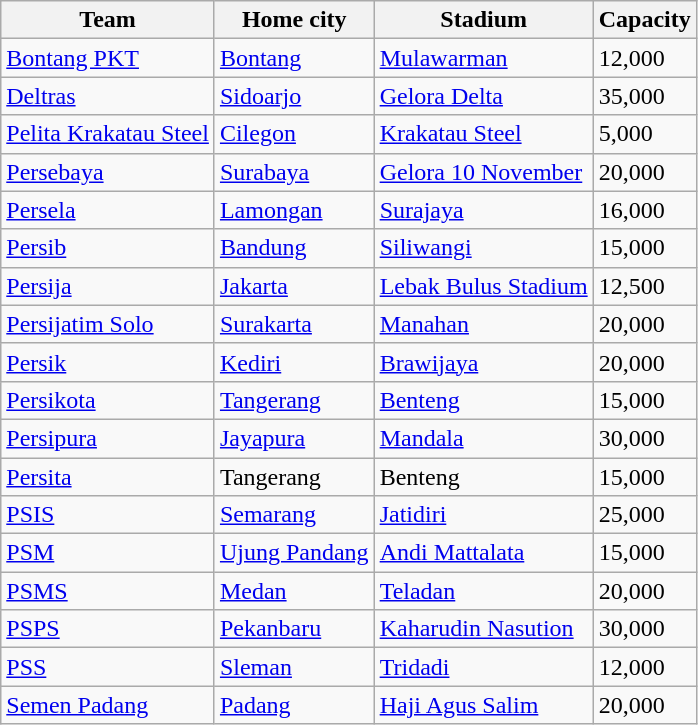<table class="wikitable sortable">
<tr>
<th>Team</th>
<th>Home city</th>
<th>Stadium</th>
<th>Capacity</th>
</tr>
<tr>
<td><a href='#'>Bontang PKT</a></td>
<td><a href='#'>Bontang</a></td>
<td><a href='#'>Mulawarman</a></td>
<td>12,000</td>
</tr>
<tr>
<td><a href='#'>Deltras</a></td>
<td><a href='#'>Sidoarjo</a></td>
<td><a href='#'>Gelora Delta</a></td>
<td>35,000</td>
</tr>
<tr>
<td><a href='#'>Pelita Krakatau Steel</a></td>
<td><a href='#'>Cilegon</a></td>
<td><a href='#'>Krakatau Steel</a></td>
<td>5,000</td>
</tr>
<tr>
<td><a href='#'>Persebaya</a></td>
<td><a href='#'>Surabaya</a></td>
<td><a href='#'>Gelora 10 November</a></td>
<td>20,000</td>
</tr>
<tr>
<td><a href='#'>Persela</a></td>
<td><a href='#'>Lamongan</a></td>
<td><a href='#'>Surajaya</a></td>
<td>16,000</td>
</tr>
<tr>
<td><a href='#'>Persib</a></td>
<td><a href='#'>Bandung</a></td>
<td><a href='#'>Siliwangi</a></td>
<td>15,000</td>
</tr>
<tr>
<td><a href='#'>Persija</a></td>
<td><a href='#'>Jakarta</a></td>
<td><a href='#'>Lebak Bulus Stadium</a></td>
<td>12,500</td>
</tr>
<tr>
<td><a href='#'>Persijatim Solo</a></td>
<td><a href='#'>Surakarta</a></td>
<td><a href='#'>Manahan</a></td>
<td>20,000</td>
</tr>
<tr>
<td><a href='#'>Persik</a></td>
<td><a href='#'>Kediri</a></td>
<td><a href='#'>Brawijaya</a></td>
<td>20,000</td>
</tr>
<tr>
<td><a href='#'>Persikota</a></td>
<td><a href='#'>Tangerang</a></td>
<td><a href='#'>Benteng</a></td>
<td>15,000</td>
</tr>
<tr>
<td><a href='#'>Persipura</a></td>
<td><a href='#'>Jayapura</a></td>
<td><a href='#'>Mandala</a></td>
<td>30,000</td>
</tr>
<tr>
<td><a href='#'>Persita</a></td>
<td>Tangerang</td>
<td>Benteng</td>
<td>15,000</td>
</tr>
<tr>
<td><a href='#'>PSIS</a></td>
<td><a href='#'>Semarang</a></td>
<td><a href='#'>Jatidiri</a></td>
<td>25,000</td>
</tr>
<tr>
<td><a href='#'>PSM</a></td>
<td><a href='#'>Ujung Pandang</a></td>
<td><a href='#'>Andi Mattalata</a></td>
<td>15,000</td>
</tr>
<tr>
<td><a href='#'>PSMS</a></td>
<td><a href='#'>Medan</a></td>
<td><a href='#'>Teladan</a></td>
<td>20,000</td>
</tr>
<tr>
<td><a href='#'>PSPS</a></td>
<td><a href='#'>Pekanbaru</a></td>
<td><a href='#'>Kaharudin Nasution</a></td>
<td>30,000</td>
</tr>
<tr>
<td><a href='#'>PSS</a></td>
<td><a href='#'>Sleman</a></td>
<td><a href='#'>Tridadi</a></td>
<td>12,000</td>
</tr>
<tr>
<td><a href='#'>Semen Padang</a></td>
<td><a href='#'>Padang</a></td>
<td><a href='#'>Haji Agus Salim</a></td>
<td>20,000</td>
</tr>
</table>
